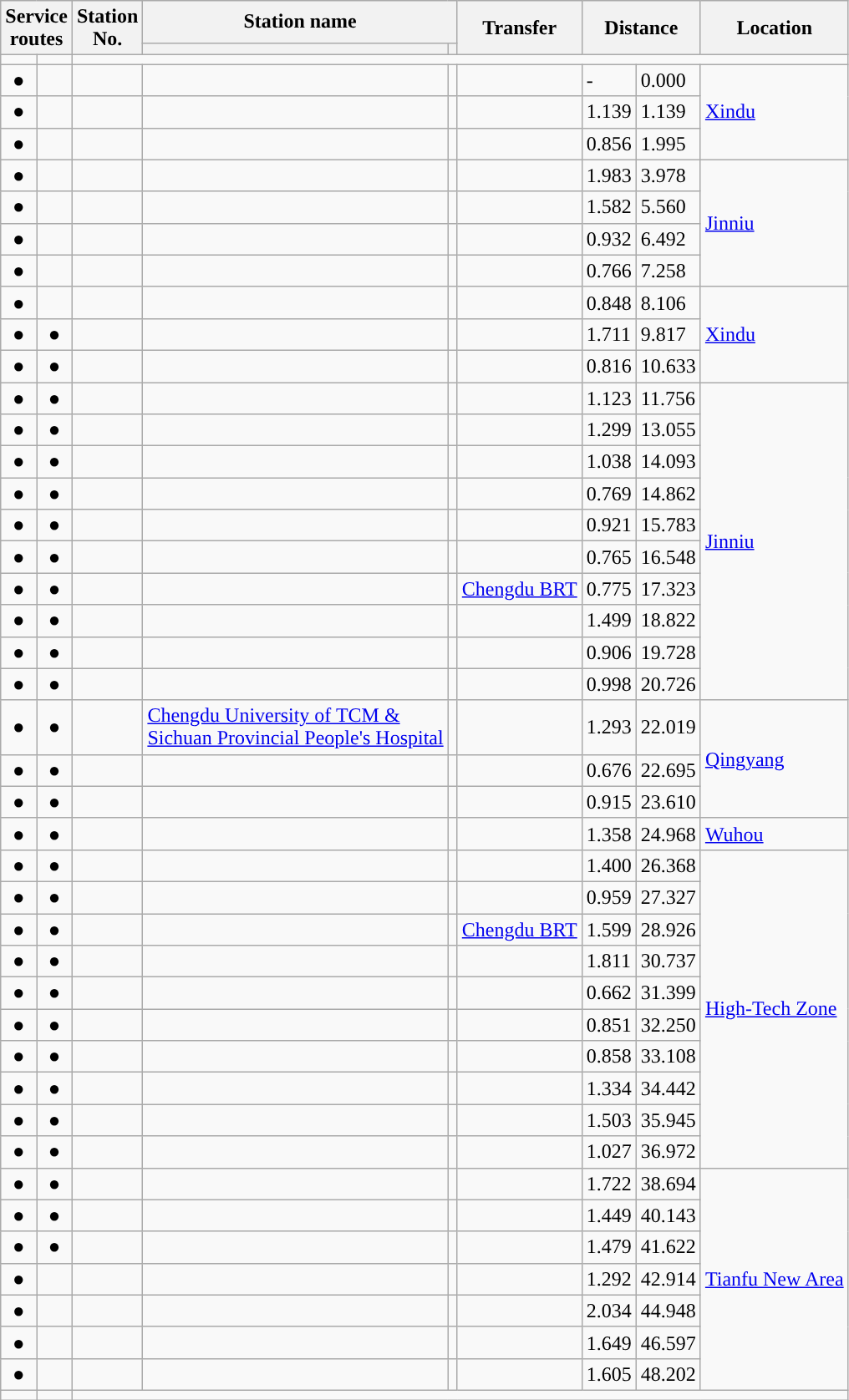<table class="wikitable">
<tr>
<th colspan="2" rowspan="2">Service<br>routes</th>
<th rowspan="2">Station<br>No.</th>
<th colspan=2>Station name</th>
<th rowspan=2>Transfer</th>
<th colspan="2" rowspan="2">Distance<br></th>
<th rowspan=2>Location</th>
</tr>
<tr>
<th></th>
<th></th>
</tr>
<tr style="background:#">
<td></td>
<td></td>
<td colspan="7"></td>
</tr>
<tr>
<td align="center">●</td>
<td></td>
<td></td>
<td></td>
<td></td>
<td></td>
<td>-</td>
<td>0.000</td>
<td rowspan="3"><a href='#'>Xindu</a></td>
</tr>
<tr>
<td align="center">●</td>
<td></td>
<td></td>
<td></td>
<td></td>
<td></td>
<td>1.139</td>
<td>1.139</td>
</tr>
<tr>
<td align="center">●</td>
<td></td>
<td></td>
<td></td>
<td></td>
<td></td>
<td>0.856</td>
<td>1.995</td>
</tr>
<tr>
<td align="center">●</td>
<td></td>
<td></td>
<td></td>
<td></td>
<td></td>
<td>1.983</td>
<td>3.978</td>
<td rowspan="4"><a href='#'>Jinniu</a></td>
</tr>
<tr>
<td align="center">●</td>
<td></td>
<td></td>
<td></td>
<td></td>
<td></td>
<td>1.582</td>
<td>5.560</td>
</tr>
<tr>
<td align="center">●</td>
<td></td>
<td></td>
<td></td>
<td></td>
<td></td>
<td>0.932</td>
<td>6.492</td>
</tr>
<tr>
<td align="center">●</td>
<td></td>
<td></td>
<td></td>
<td></td>
<td></td>
<td>0.766</td>
<td>7.258</td>
</tr>
<tr>
<td align="center">●</td>
<td></td>
<td></td>
<td></td>
<td></td>
<td></td>
<td>0.848</td>
<td>8.106</td>
<td rowspan="3"><a href='#'>Xindu</a></td>
</tr>
<tr>
<td align="center">●</td>
<td align="center">●</td>
<td></td>
<td></td>
<td></td>
<td></td>
<td>1.711</td>
<td>9.817</td>
</tr>
<tr>
<td align="center">●</td>
<td align="center">●</td>
<td></td>
<td></td>
<td></td>
<td></td>
<td>0.816</td>
<td>10.633</td>
</tr>
<tr>
<td align="center">●</td>
<td align="center">●</td>
<td></td>
<td></td>
<td></td>
<td></td>
<td>1.123</td>
<td>11.756</td>
<td rowspan="10"><a href='#'>Jinniu</a></td>
</tr>
<tr>
<td align="center">●</td>
<td align="center">●</td>
<td></td>
<td></td>
<td></td>
<td></td>
<td>1.299</td>
<td>13.055</td>
</tr>
<tr>
<td align="center">●</td>
<td align="center">●</td>
<td></td>
<td></td>
<td></td>
<td></td>
<td>1.038</td>
<td>14.093</td>
</tr>
<tr>
<td align="center">●</td>
<td align="center">●</td>
<td></td>
<td></td>
<td></td>
<td></td>
<td>0.769</td>
<td>14.862</td>
</tr>
<tr>
<td align="center">●</td>
<td align="center">●</td>
<td></td>
<td></td>
<td></td>
<td></td>
<td>0.921</td>
<td>15.783</td>
</tr>
<tr>
<td align="center">●</td>
<td align="center">●</td>
<td></td>
<td></td>
<td></td>
<td></td>
<td>0.765</td>
<td>16.548</td>
</tr>
<tr>
<td align="center">●</td>
<td align="center">●</td>
<td></td>
<td></td>
<td></td>
<td>  <a href='#'>Chengdu BRT</a></td>
<td>0.775</td>
<td>17.323</td>
</tr>
<tr>
<td align="center">●</td>
<td align="center">●</td>
<td></td>
<td></td>
<td></td>
<td></td>
<td>1.499</td>
<td>18.822</td>
</tr>
<tr>
<td align="center">●</td>
<td align="center">●</td>
<td></td>
<td></td>
<td></td>
<td></td>
<td>0.906</td>
<td>19.728</td>
</tr>
<tr>
<td align="center">●</td>
<td align="center">●</td>
<td></td>
<td></td>
<td></td>
<td></td>
<td>0.998</td>
<td>20.726</td>
</tr>
<tr>
<td align="center">●</td>
<td align="center">●</td>
<td></td>
<td><a href='#'>Chengdu University of TCM &<br>Sichuan Provincial People's Hospital</a></td>
<td></td>
<td> </td>
<td>1.293</td>
<td>22.019</td>
<td rowspan="3"><a href='#'>Qingyang</a></td>
</tr>
<tr>
<td align="center">●</td>
<td align="center">●</td>
<td></td>
<td></td>
<td></td>
<td></td>
<td>0.676</td>
<td>22.695</td>
</tr>
<tr>
<td align="center">●</td>
<td align="center">●</td>
<td></td>
<td></td>
<td></td>
<td></td>
<td>0.915</td>
<td>23.610</td>
</tr>
<tr>
<td align="center">●</td>
<td align="center">●</td>
<td></td>
<td></td>
<td></td>
<td> </td>
<td>1.358</td>
<td>24.968</td>
<td><a href='#'>Wuhou</a></td>
</tr>
<tr>
<td align="center">●</td>
<td align="center">●</td>
<td></td>
<td></td>
<td></td>
<td></td>
<td>1.400</td>
<td>26.368</td>
<td rowspan="10"><a href='#'>High-Tech Zone</a></td>
</tr>
<tr>
<td align="center">●</td>
<td align="center">●</td>
<td></td>
<td></td>
<td></td>
<td></td>
<td>0.959</td>
<td>27.327</td>
</tr>
<tr>
<td align="center">●</td>
<td align="center">●</td>
<td></td>
<td></td>
<td></td>
<td>  <a href='#'>Chengdu BRT</a></td>
<td>1.599</td>
<td>28.926</td>
</tr>
<tr>
<td align="center">●</td>
<td align="center">●</td>
<td></td>
<td></td>
<td></td>
<td></td>
<td>1.811</td>
<td>30.737</td>
</tr>
<tr>
<td align="center">●</td>
<td align="center">●</td>
<td></td>
<td></td>
<td></td>
<td></td>
<td>0.662</td>
<td>31.399</td>
</tr>
<tr>
<td align="center">●</td>
<td align="center">●</td>
<td></td>
<td></td>
<td></td>
<td></td>
<td>0.851</td>
<td>32.250</td>
</tr>
<tr>
<td align="center">●</td>
<td align="center">●</td>
<td></td>
<td></td>
<td></td>
<td></td>
<td>0.858</td>
<td>33.108</td>
</tr>
<tr>
<td align="center">●</td>
<td align="center">●</td>
<td></td>
<td></td>
<td></td>
<td></td>
<td>1.334</td>
<td>34.442</td>
</tr>
<tr>
<td align="center">●</td>
<td align="center">●</td>
<td></td>
<td></td>
<td></td>
<td></td>
<td>1.503</td>
<td>35.945</td>
</tr>
<tr>
<td align="center">●</td>
<td align="center">●</td>
<td></td>
<td></td>
<td></td>
<td></td>
<td>1.027</td>
<td>36.972</td>
</tr>
<tr>
<td align="center">●</td>
<td align="center">●</td>
<td></td>
<td></td>
<td></td>
<td></td>
<td>1.722</td>
<td>38.694</td>
<td rowspan="7"><a href='#'>Tianfu New Area</a></td>
</tr>
<tr>
<td align="center">●</td>
<td align="center">●</td>
<td></td>
<td></td>
<td></td>
<td></td>
<td>1.449</td>
<td>40.143</td>
</tr>
<tr>
<td align="center">●</td>
<td align="center">●</td>
<td></td>
<td></td>
<td></td>
<td></td>
<td>1.479</td>
<td>41.622</td>
</tr>
<tr>
<td align="center">●</td>
<td></td>
<td></td>
<td></td>
<td></td>
<td></td>
<td>1.292</td>
<td>42.914</td>
</tr>
<tr>
<td align="center">●</td>
<td></td>
<td></td>
<td></td>
<td></td>
<td></td>
<td>2.034</td>
<td>44.948</td>
</tr>
<tr>
<td align="center">●</td>
<td></td>
<td></td>
<td></td>
<td></td>
<td></td>
<td>1.649</td>
<td>46.597</td>
</tr>
<tr>
<td align="center">●</td>
<td></td>
<td></td>
<td></td>
<td></td>
<td></td>
<td>1.605</td>
<td>48.202</td>
</tr>
<tr style="background:#">
<td></td>
<td></td>
<td colspan="7"></td>
</tr>
</table>
